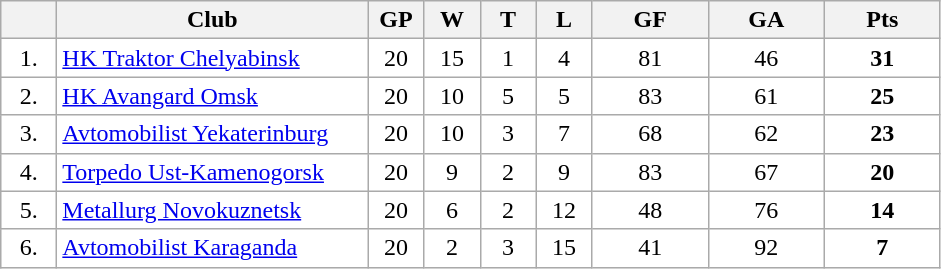<table class="wikitable">
<tr>
<th width="30"></th>
<th width="200">Club</th>
<th width="30">GP</th>
<th width="30">W</th>
<th width="30">T</th>
<th width="30">L</th>
<th width="70">GF</th>
<th width="70">GA</th>
<th width="70">Pts</th>
</tr>
<tr bgcolor="#FFFFFF" align="center">
<td>1.</td>
<td align="left"><a href='#'>HK Traktor Chelyabinsk</a></td>
<td>20</td>
<td>15</td>
<td>1</td>
<td>4</td>
<td>81</td>
<td>46</td>
<td><strong>31</strong></td>
</tr>
<tr bgcolor="#FFFFFF" align="center">
<td>2.</td>
<td align="left"><a href='#'>HK Avangard Omsk</a></td>
<td>20</td>
<td>10</td>
<td>5</td>
<td>5</td>
<td>83</td>
<td>61</td>
<td><strong>25</strong></td>
</tr>
<tr bgcolor="#FFFFFF" align="center">
<td>3.</td>
<td align="left"><a href='#'>Avtomobilist Yekaterinburg</a></td>
<td>20</td>
<td>10</td>
<td>3</td>
<td>7</td>
<td>68</td>
<td>62</td>
<td><strong>23</strong></td>
</tr>
<tr bgcolor="#FFFFFF" align="center">
<td>4.</td>
<td align="left"><a href='#'>Torpedo Ust-Kamenogorsk</a></td>
<td>20</td>
<td>9</td>
<td>2</td>
<td>9</td>
<td>83</td>
<td>67</td>
<td><strong>20</strong></td>
</tr>
<tr bgcolor="#FFFFFF" align="center">
<td>5.</td>
<td align="left"><a href='#'>Metallurg Novokuznetsk</a></td>
<td>20</td>
<td>6</td>
<td>2</td>
<td>12</td>
<td>48</td>
<td>76</td>
<td><strong>14</strong></td>
</tr>
<tr bgcolor="#FFFFFF" align="center">
<td>6.</td>
<td align="left"><a href='#'>Avtomobilist Karaganda</a></td>
<td>20</td>
<td>2</td>
<td>3</td>
<td>15</td>
<td>41</td>
<td>92</td>
<td><strong>7</strong></td>
</tr>
</table>
